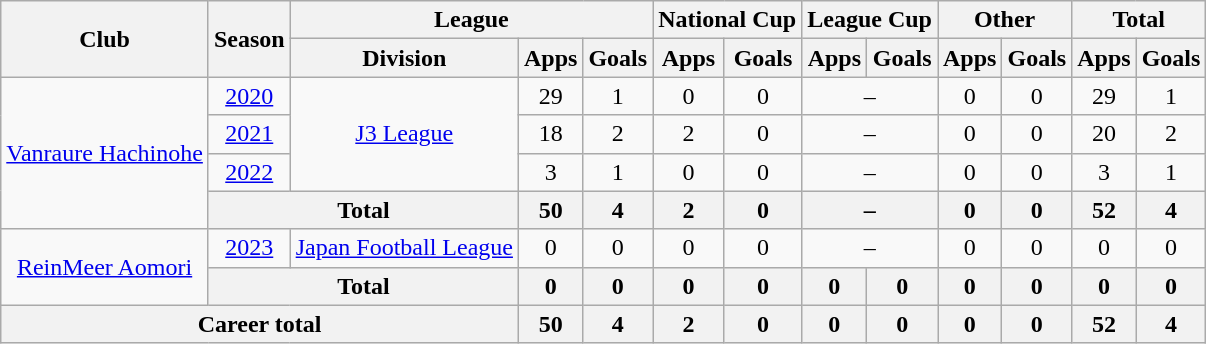<table class="wikitable" style="text-align: center">
<tr>
<th rowspan="2">Club</th>
<th rowspan="2">Season</th>
<th colspan="3">League</th>
<th colspan="2">National Cup</th>
<th colspan="2">League Cup</th>
<th colspan="2">Other</th>
<th colspan="2">Total</th>
</tr>
<tr>
<th>Division</th>
<th>Apps</th>
<th>Goals</th>
<th>Apps</th>
<th>Goals</th>
<th>Apps</th>
<th>Goals</th>
<th>Apps</th>
<th>Goals</th>
<th>Apps</th>
<th>Goals</th>
</tr>
<tr>
<td rowspan="4"><a href='#'>Vanraure Hachinohe</a></td>
<td><a href='#'>2020</a></td>
<td rowspan="3"><a href='#'>J3 League</a></td>
<td>29</td>
<td>1</td>
<td>0</td>
<td>0</td>
<td colspan="2">–</td>
<td>0</td>
<td>0</td>
<td>29</td>
<td>1</td>
</tr>
<tr>
<td><a href='#'>2021</a></td>
<td>18</td>
<td>2</td>
<td>2</td>
<td>0</td>
<td colspan="2">–</td>
<td>0</td>
<td>0</td>
<td>20</td>
<td>2</td>
</tr>
<tr>
<td><a href='#'>2022</a></td>
<td>3</td>
<td>1</td>
<td>0</td>
<td>0</td>
<td colspan="2">–</td>
<td>0</td>
<td>0</td>
<td>3</td>
<td>1</td>
</tr>
<tr>
<th colspan=2>Total</th>
<th>50</th>
<th>4</th>
<th>2</th>
<th>0</th>
<th colspan="2">–</th>
<th>0</th>
<th>0</th>
<th>52</th>
<th>4</th>
</tr>
<tr>
<td rowspan="2"><a href='#'>ReinMeer Aomori</a></td>
<td><a href='#'>2023</a></td>
<td><a href='#'>Japan Football League</a></td>
<td>0</td>
<td>0</td>
<td>0</td>
<td>0</td>
<td colspan="2">–</td>
<td>0</td>
<td>0</td>
<td>0</td>
<td>0</td>
</tr>
<tr>
<th colspan=2>Total</th>
<th>0</th>
<th>0</th>
<th>0</th>
<th>0</th>
<th>0</th>
<th>0</th>
<th>0</th>
<th>0</th>
<th>0</th>
<th>0</th>
</tr>
<tr>
<th colspan=3>Career total</th>
<th>50</th>
<th>4</th>
<th>2</th>
<th>0</th>
<th>0</th>
<th>0</th>
<th>0</th>
<th>0</th>
<th>52</th>
<th>4</th>
</tr>
</table>
